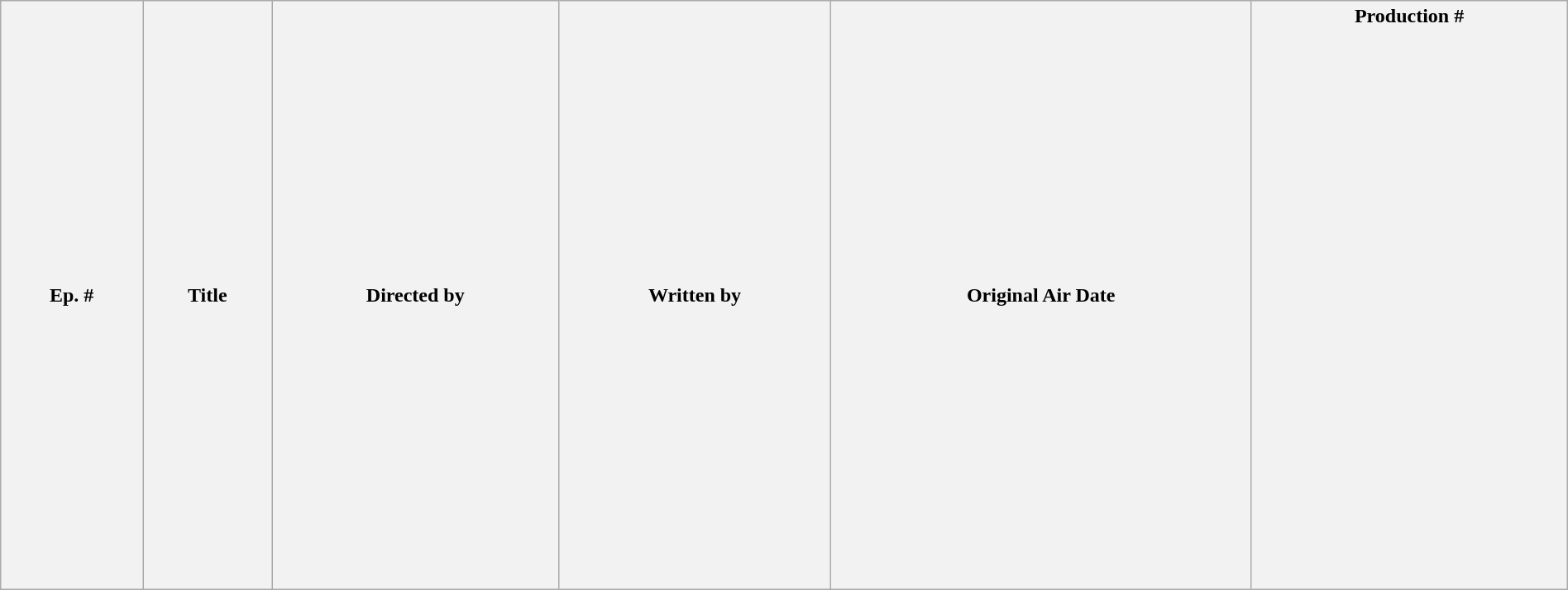<table class="wikitable plainrowheaders" style="width:100%">
<tr>
<th>Ep. #</th>
<th>Title</th>
<th>Directed by</th>
<th>Written by</th>
<th>Original Air Date</th>
<th>Production #<br><br><br><br><br><br><br><br><br><br><br><br><br><br><br><br><br><br><br><br><br><br><br><br><br><br></th>
</tr>
</table>
